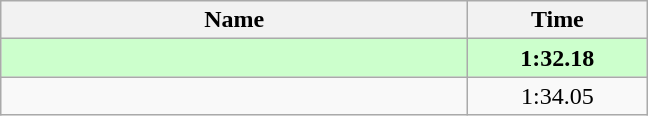<table class="wikitable" style="text-align:center;">
<tr>
<th style="width:19em">Name</th>
<th style="width:7em">Time</th>
</tr>
<tr bgcolor=ccffcc>
<td align=left><strong></strong></td>
<td><strong>1:32.18</strong></td>
</tr>
<tr>
<td align=left></td>
<td>1:34.05</td>
</tr>
</table>
